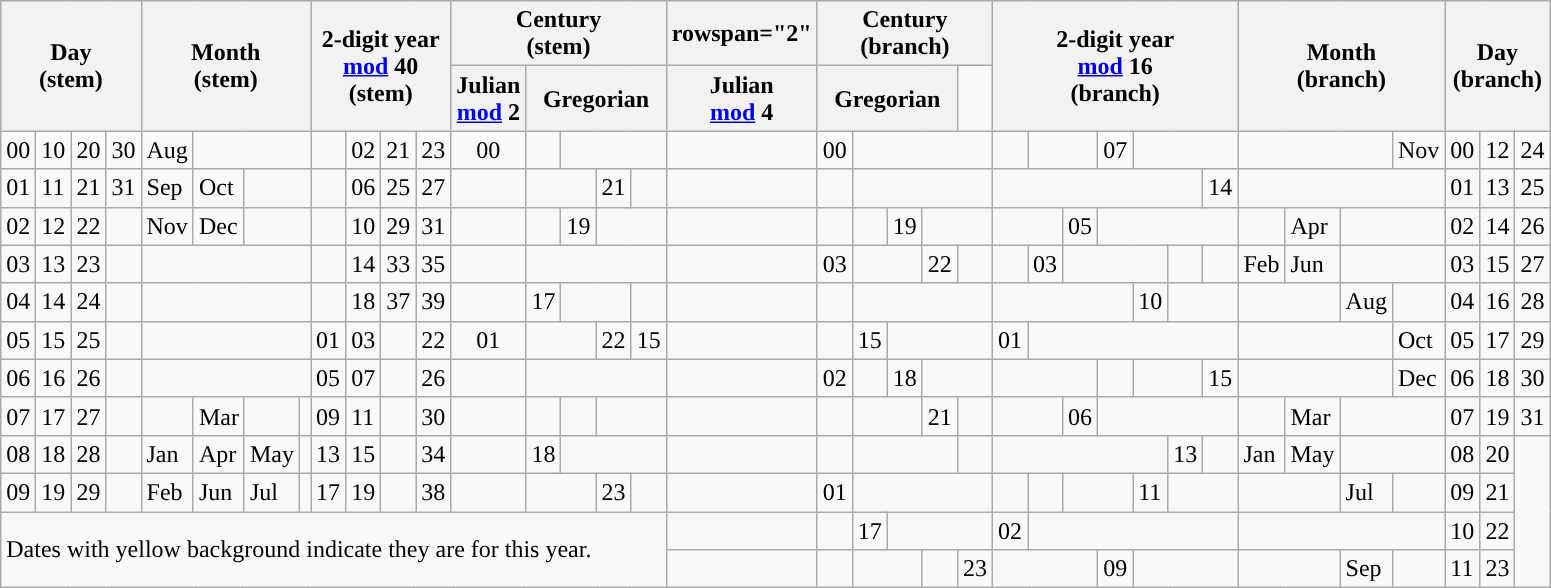<table class="wikitable collapsible">
<tr>
<th colspan="4" rowspan="2">Day<br>(stem)</th>
<th colspan="4" rowspan="2">Month<br>(stem)</th>
<th colspan="4" rowspan="2">2-digit year<br><a href='#'>mod</a> 40<br>(stem)</th>
<th colspan="5">Century<br>(stem)</th>
<th>rowspan="2" </th>
<th colspan="5">Century<br>(branch)</th>
<th colspan="7" rowspan="2">2-digit year<br><a href='#'>mod</a> 16<br>(branch)</th>
<th colspan="4" rowspan="2">Month<br>(branch)</th>
<th colspan="3" rowspan="2">Day<br>(branch)</th>
</tr>
<tr>
<th>Julian<br><a href='#'>mod</a> 2<br></th>
<th colspan="4">Gregorian</th>
<th>Julian<br><a href='#'>mod</a> 4</th>
<th colspan="4">Gregorian</th>
</tr>
<tr>
<td>00</td>
<td>10</td>
<td>20</td>
<td>30</td>
<td>Aug</td>
<td colspan="3"></td>
<td></td>
<td>02</td>
<td>21</td>
<td>23</td>
<td style="text-align:center">00</td>
<td></td>
<td colspan="3"></td>
<td></td>
<td>00</td>
<td colspan="4"></td>
<td></td>
<td colspan="2"></td>
<td>07</td>
<td colspan="3"></td>
<td colspan="3"></td>
<td>Nov</td>
<td>00</td>
<td>12</td>
<td>24</td>
</tr>
<tr>
<td>01</td>
<td>11</td>
<td>21</td>
<td>31</td>
<td>Sep</td>
<td>Oct</td>
<td colspan="2"></td>
<td></td>
<td>06</td>
<td>25</td>
<td>27</td>
<td></td>
<td colspan="2"></td>
<td>21</td>
<td></td>
<td></td>
<td></td>
<td colspan="4"></td>
<td colspan="6"></td>
<td>14</td>
<td colspan="4"></td>
<td>01</td>
<td>13</td>
<td>25</td>
</tr>
<tr>
<td>02</td>
<td>12</td>
<td>22</td>
<td></td>
<td>Nov</td>
<td>Dec</td>
<td colspan="2"></td>
<td></td>
<td>10</td>
<td>29</td>
<td>31</td>
<td></td>
<td></td>
<td>19</td>
<td colspan="2"></td>
<td></td>
<td></td>
<td></td>
<td>19</td>
<td colspan="2"></td>
<td colspan="2"></td>
<td>05</td>
<td colspan="4"></td>
<td></td>
<td>Apr</td>
<td colspan="2"></td>
<td>02</td>
<td>14</td>
<td>26</td>
</tr>
<tr>
<td>03</td>
<td>13</td>
<td>23</td>
<td></td>
<td colspan="4"></td>
<td></td>
<td>14</td>
<td>33</td>
<td>35</td>
<td></td>
<td colspan="4"></td>
<td></td>
<td>03</td>
<td colspan="2"></td>
<td>22</td>
<td></td>
<td></td>
<td>03</td>
<td colspan="3"></td>
<td></td>
<td></td>
<td>Feb</td>
<td>Jun</td>
<td colspan="2"></td>
<td>03</td>
<td>15</td>
<td>27</td>
</tr>
<tr>
<td>04</td>
<td>14</td>
<td>24</td>
<td></td>
<td colspan="4"></td>
<td></td>
<td>18</td>
<td>37</td>
<td>39</td>
<td></td>
<td>17</td>
<td colspan="2"></td>
<td></td>
<td></td>
<td></td>
<td colspan="4"></td>
<td colspan="4"></td>
<td>10</td>
<td colspan="2"></td>
<td colspan="2"></td>
<td>Aug</td>
<td></td>
<td>04</td>
<td>16</td>
<td>28</td>
</tr>
<tr>
<td>05</td>
<td>15</td>
<td>25</td>
<td></td>
<td colspan="4"></td>
<td>01</td>
<td>03</td>
<td></td>
<td>22</td>
<td style="text-align:center">01</td>
<td colspan="2"></td>
<td>22</td>
<td>15</td>
<td></td>
<td></td>
<td>15</td>
<td colspan="3"></td>
<td>01</td>
<td colspan="6"></td>
<td colspan="3"></td>
<td>Oct</td>
<td>05</td>
<td>17</td>
<td>29</td>
</tr>
<tr>
<td>06</td>
<td>16</td>
<td>26</td>
<td></td>
<td colspan="4"></td>
<td>05</td>
<td>07</td>
<td></td>
<td>26</td>
<td></td>
<td colspan="4"></td>
<td></td>
<td>02</td>
<td></td>
<td>18</td>
<td colspan="2"></td>
<td colspan="3"></td>
<td></td>
<td colspan="2"></td>
<td>15</td>
<td colspan="3"></td>
<td>Dec</td>
<td>06</td>
<td>18</td>
<td>30</td>
</tr>
<tr>
<td>07</td>
<td>17</td>
<td>27</td>
<td></td>
<td></td>
<td>Mar</td>
<td></td>
<td></td>
<td>09</td>
<td>11</td>
<td></td>
<td>30</td>
<td></td>
<td></td>
<td></td>
<td colspan="2"></td>
<td></td>
<td></td>
<td colspan="2"></td>
<td>21</td>
<td></td>
<td colspan="2"></td>
<td>06</td>
<td colspan="4"></td>
<td></td>
<td>Mar</td>
<td colspan="2"></td>
<td>07</td>
<td>19</td>
<td>31</td>
</tr>
<tr>
<td>08</td>
<td>18</td>
<td>28</td>
<td></td>
<td>Jan</td>
<td>Apr</td>
<td>May</td>
<td></td>
<td>13</td>
<td>15</td>
<td></td>
<td>34</td>
<td></td>
<td>18</td>
<td colspan="3"></td>
<td></td>
<td></td>
<td colspan="3"></td>
<td></td>
<td colspan="5"></td>
<td>13</td>
<td></td>
<td>Jan</td>
<td>May</td>
<td colspan="2"></td>
<td>08</td>
<td>20</td>
<td rowspan="4"></td>
</tr>
<tr>
<td>09</td>
<td>19</td>
<td>29</td>
<td></td>
<td>Feb</td>
<td>Jun</td>
<td>Jul</td>
<td></td>
<td>17</td>
<td>19</td>
<td></td>
<td>38</td>
<td></td>
<td colspan="2"></td>
<td>23</td>
<td></td>
<td></td>
<td>01</td>
<td colspan="4"></td>
<td></td>
<td></td>
<td colspan="2"></td>
<td>11</td>
<td colspan="2"></td>
<td colspan="2"></td>
<td>Jul</td>
<td></td>
<td>09</td>
<td>21</td>
</tr>
<tr>
<td rowspan="2" colspan="17">Dates with yellow background indicate they are for this year.</td>
<td></td>
<td></td>
<td>17</td>
<td colspan="3"></td>
<td>02</td>
<td colspan="6"></td>
<td colspan="4"></td>
<td>10</td>
<td>22</td>
</tr>
<tr>
<td></td>
<td></td>
<td colspan="2"></td>
<td></td>
<td>23</td>
<td colspan="3"></td>
<td>09</td>
<td colspan="3"></td>
<td colspan="2"></td>
<td>Sep</td>
<td></td>
<td>11</td>
<td>23</td>
</tr>
</table>
